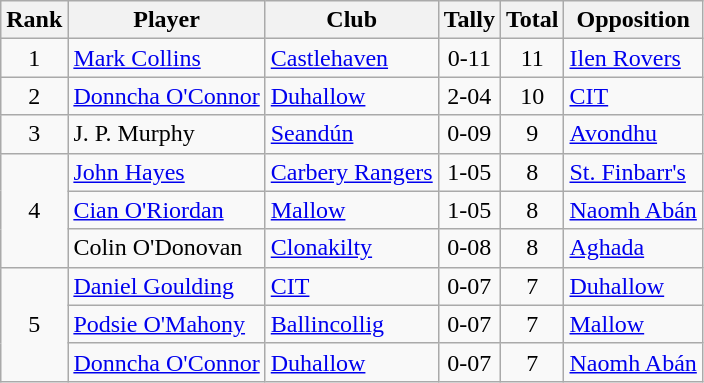<table class="wikitable">
<tr>
<th>Rank</th>
<th>Player</th>
<th>Club</th>
<th>Tally</th>
<th>Total</th>
<th>Opposition</th>
</tr>
<tr>
<td rowspan="1" style="text-align:center;">1</td>
<td><a href='#'>Mark Collins</a></td>
<td><a href='#'>Castlehaven</a></td>
<td align=center>0-11</td>
<td align=center>11</td>
<td><a href='#'>Ilen Rovers</a></td>
</tr>
<tr>
<td rowspan="1" style="text-align:center;">2</td>
<td><a href='#'>Donncha O'Connor</a></td>
<td><a href='#'>Duhallow</a></td>
<td align=center>2-04</td>
<td align=center>10</td>
<td><a href='#'>CIT</a></td>
</tr>
<tr>
<td rowspan="1" style="text-align:center;">3</td>
<td>J. P. Murphy</td>
<td><a href='#'>Seandún</a></td>
<td align=center>0-09</td>
<td align=center>9</td>
<td><a href='#'>Avondhu</a></td>
</tr>
<tr>
<td rowspan="3" style="text-align:center;">4</td>
<td><a href='#'>John Hayes</a></td>
<td><a href='#'>Carbery Rangers</a></td>
<td align=center>1-05</td>
<td align=center>8</td>
<td><a href='#'>St. Finbarr's</a></td>
</tr>
<tr>
<td><a href='#'>Cian O'Riordan</a></td>
<td><a href='#'>Mallow</a></td>
<td align=center>1-05</td>
<td align=center>8</td>
<td><a href='#'>Naomh Abán</a></td>
</tr>
<tr>
<td>Colin O'Donovan</td>
<td><a href='#'>Clonakilty</a></td>
<td align=center>0-08</td>
<td align=center>8</td>
<td><a href='#'>Aghada</a></td>
</tr>
<tr>
<td rowspan="3" style="text-align:center;">5</td>
<td><a href='#'>Daniel Goulding</a></td>
<td><a href='#'>CIT</a></td>
<td align=center>0-07</td>
<td align=center>7</td>
<td><a href='#'>Duhallow</a></td>
</tr>
<tr>
<td><a href='#'>Podsie O'Mahony</a></td>
<td><a href='#'>Ballincollig</a></td>
<td align=center>0-07</td>
<td align=center>7</td>
<td><a href='#'>Mallow</a></td>
</tr>
<tr>
<td><a href='#'>Donncha O'Connor</a></td>
<td><a href='#'>Duhallow</a></td>
<td align=center>0-07</td>
<td align=center>7</td>
<td><a href='#'>Naomh Abán</a></td>
</tr>
</table>
